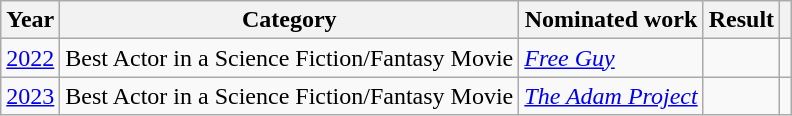<table class="wikitable">
<tr>
<th>Year</th>
<th>Category</th>
<th>Nominated work</th>
<th>Result</th>
<th></th>
</tr>
<tr>
<td><a href='#'>2022</a></td>
<td>Best Actor in a Science Fiction/Fantasy Movie</td>
<td><em><a href='#'>Free Guy</a></em></td>
<td></td>
<td></td>
</tr>
<tr>
<td><a href='#'>2023</a></td>
<td>Best Actor in a Science Fiction/Fantasy Movie</td>
<td><em><a href='#'>The Adam Project</a></em></td>
<td></td>
<td></td>
</tr>
</table>
